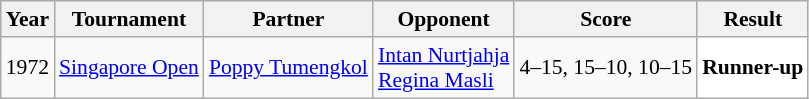<table class="sortable wikitable" style="font-size: 90%;">
<tr>
<th>Year</th>
<th>Tournament</th>
<th>Partner</th>
<th>Opponent</th>
<th>Score</th>
<th>Result</th>
</tr>
<tr>
<td align="center">1972</td>
<td align="left"><a href='#'>Singapore Open</a></td>
<td align="left"> <a href='#'>Poppy Tumengkol</a></td>
<td align="left"> <a href='#'>Intan Nurtjahja</a> <br>  <a href='#'>Regina Masli</a></td>
<td align="left">4–15, 15–10, 10–15</td>
<td style="text-align:left; background:white"> <strong>Runner-up</strong></td>
</tr>
</table>
